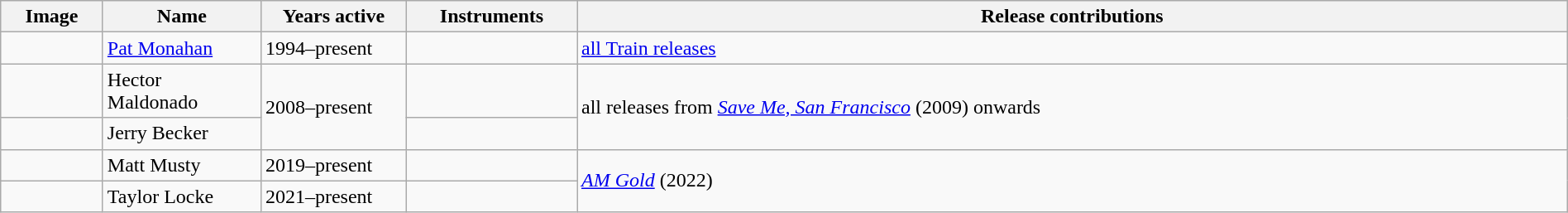<table class="wikitable" width="100%" border="1">
<tr>
<th width="75">Image</th>
<th width="120">Name</th>
<th width="110">Years active</th>
<th width="130">Instruments</th>
<th>Release contributions</th>
</tr>
<tr>
<td></td>
<td><a href='#'>Pat Monahan</a></td>
<td>1994–present</td>
<td></td>
<td><a href='#'>all Train releases</a></td>
</tr>
<tr>
<td></td>
<td>Hector Maldonado</td>
<td rowspan="2">2008–present</td>
<td></td>
<td rowspan="2">all releases from <em><a href='#'>Save Me, San Francisco</a></em> (2009) onwards</td>
</tr>
<tr>
<td></td>
<td>Jerry Becker</td>
<td></td>
</tr>
<tr>
<td></td>
<td>Matt Musty</td>
<td>2019–present</td>
<td></td>
<td rowspan="2"><em><a href='#'>AM Gold</a></em> (2022)</td>
</tr>
<tr>
<td></td>
<td>Taylor Locke</td>
<td>2021–present</td>
<td></td>
</tr>
</table>
